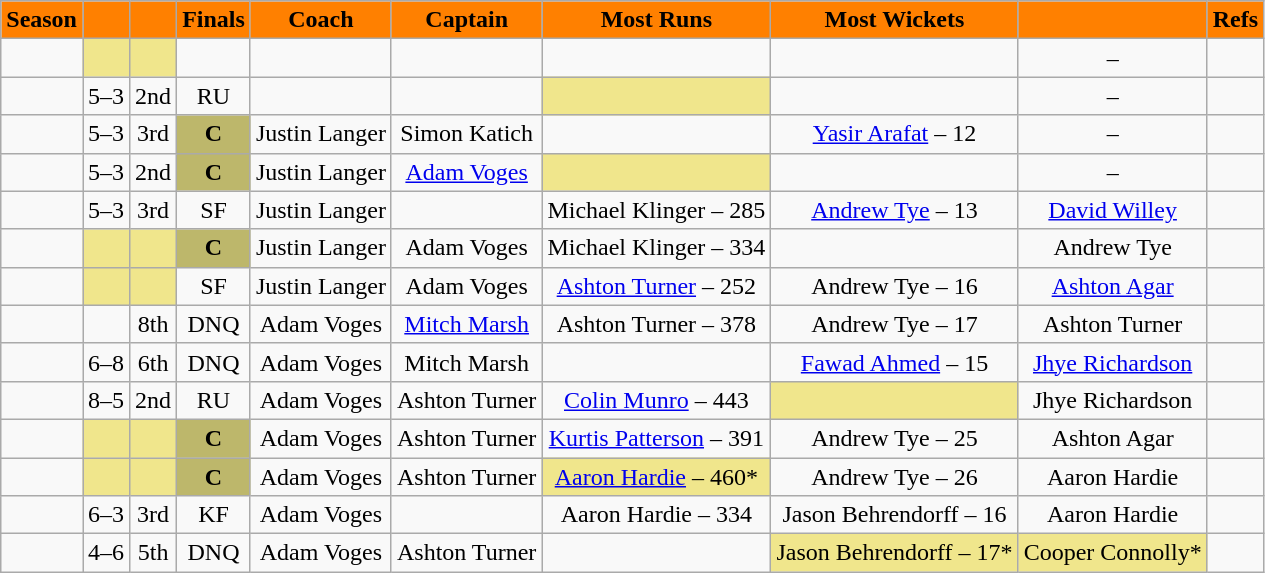<table class="wikitable" style="font-size:100%">
<tr>
<th style="background:#ff8000;">Season</th>
<th style="background:#ff8000;"></th>
<th style="background:#ff8000;"></th>
<th style="background:#ff8000;">Finals</th>
<th style="background:#ff8000;">Coach</th>
<th style="background:#ff8000;">Captain</th>
<th style="background:#ff8000;">Most Runs</th>
<th style="background:#ff8000;">Most Wickets</th>
<th style="background:#ff8000;"></th>
<th style="background:#ff8000;">Refs</th>
</tr>
<tr align=center>
<td></td>
<td bgcolor="Khaki"></td>
<td bgcolor="Khaki"></td>
<td></td>
<td></td>
<td></td>
<td></td>
<td></td>
<td>–</td>
<td></td>
</tr>
<tr align=center>
<td></td>
<td>5–3</td>
<td>2nd</td>
<td>RU</td>
<td></td>
<td></td>
<td bgcolor="Khaki"></td>
<td></td>
<td>–</td>
<td></td>
</tr>
<tr align=center>
<td></td>
<td>5–3</td>
<td>3rd</td>
<td bgcolor="DarkKhaki"><strong>C</strong></td>
<td>Justin Langer</td>
<td>Simon Katich</td>
<td></td>
<td><a href='#'>Yasir Arafat</a> – 12</td>
<td>–</td>
<td></td>
</tr>
<tr align=center>
<td></td>
<td>5–3</td>
<td>2nd</td>
<td bgcolor="DarkKhaki"><strong>C</strong></td>
<td>Justin Langer</td>
<td><a href='#'>Adam Voges</a></td>
<td bgcolor="Khaki"></td>
<td></td>
<td>–</td>
<td></td>
</tr>
<tr align=center>
<td></td>
<td>5–3</td>
<td>3rd</td>
<td>SF</td>
<td>Justin Langer</td>
<td></td>
<td>Michael Klinger – 285</td>
<td><a href='#'>Andrew Tye</a> – 13</td>
<td><a href='#'>David Willey</a></td>
<td></td>
</tr>
<tr align=center>
<td></td>
<td bgcolor="Khaki"></td>
<td bgcolor="Khaki"></td>
<td bgcolor="DarkKhaki"><strong>C</strong></td>
<td>Justin Langer</td>
<td>Adam Voges</td>
<td>Michael Klinger – 334</td>
<td></td>
<td>Andrew Tye</td>
<td></td>
</tr>
<tr align=center>
<td></td>
<td bgcolor="Khaki"></td>
<td bgcolor="Khaki"></td>
<td>SF</td>
<td>Justin Langer</td>
<td>Adam Voges</td>
<td><a href='#'>Ashton Turner</a> – 252</td>
<td>Andrew Tye – 16</td>
<td><a href='#'>Ashton Agar</a></td>
<td></td>
</tr>
<tr align=center>
<td></td>
<td></td>
<td>8th</td>
<td>DNQ</td>
<td>Adam Voges</td>
<td><a href='#'>Mitch Marsh</a></td>
<td>Ashton Turner – 378</td>
<td>Andrew Tye – 17</td>
<td>Ashton Turner</td>
<td></td>
</tr>
<tr align=center>
<td></td>
<td>6–8</td>
<td>6th</td>
<td>DNQ</td>
<td>Adam Voges</td>
<td>Mitch Marsh</td>
<td></td>
<td><a href='#'>Fawad Ahmed</a> – 15</td>
<td><a href='#'>Jhye Richardson</a></td>
<td></td>
</tr>
<tr align=center>
<td></td>
<td>8–5</td>
<td>2nd</td>
<td>RU</td>
<td>Adam Voges</td>
<td>Ashton Turner</td>
<td><a href='#'>Colin Munro</a> – 443</td>
<td bgcolor="Khaki"></td>
<td>Jhye Richardson</td>
<td></td>
</tr>
<tr align=center>
<td></td>
<td bgcolor="Khaki"></td>
<td bgcolor="Khaki"></td>
<td bgcolor="DarkKhaki"><strong>C</strong></td>
<td>Adam Voges</td>
<td>Ashton Turner</td>
<td><a href='#'>Kurtis Patterson</a> – 391</td>
<td>Andrew Tye – 25</td>
<td>Ashton Agar</td>
<td></td>
</tr>
<tr align=center>
<td></td>
<td bgcolor="Khaki"></td>
<td bgcolor="Khaki"></td>
<td bgcolor="DarkKhaki"><strong>C</strong></td>
<td>Adam Voges</td>
<td>Ashton Turner</td>
<td bgcolor="Khaki"><a href='#'>Aaron Hardie</a> – 460*</td>
<td>Andrew Tye – 26</td>
<td>Aaron Hardie</td>
<td></td>
</tr>
<tr align=center>
<td></td>
<td>6–3</td>
<td>3rd</td>
<td>KF</td>
<td>Adam Voges</td>
<td></td>
<td>Aaron Hardie – 334</td>
<td>Jason Behrendorff – 16</td>
<td>Aaron Hardie</td>
<td></td>
</tr>
<tr align=center>
<td></td>
<td>4–6</td>
<td>5th</td>
<td>DNQ</td>
<td>Adam Voges</td>
<td>Ashton Turner</td>
<td></td>
<td bgcolor="Khaki">Jason Behrendorff – 17*</td>
<td bgcolor="Khaki">Cooper Connolly*</td>
<td></td>
</tr>
</table>
